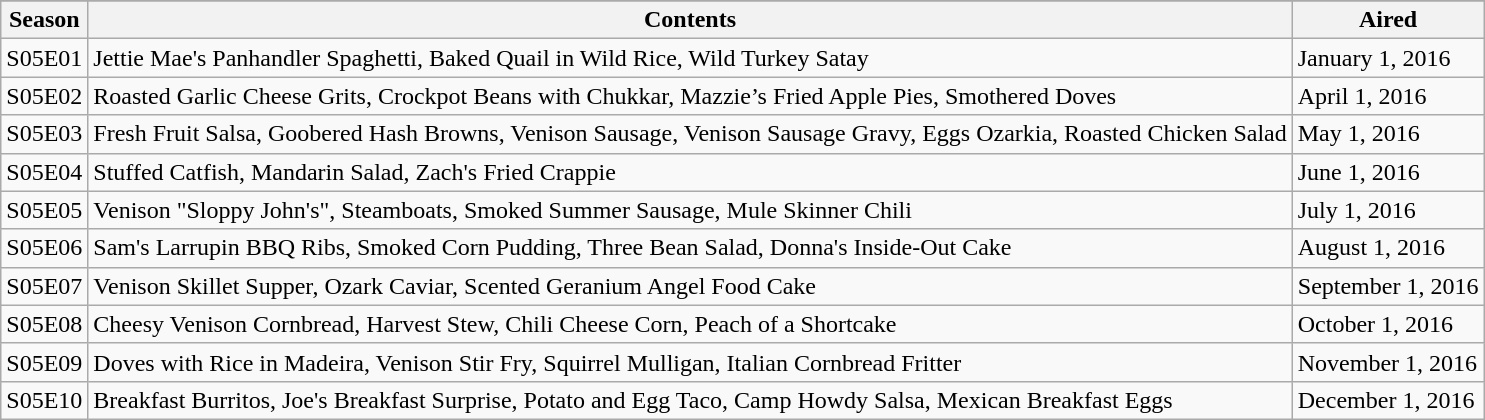<table class="wikitable">
<tr>
</tr>
<tr>
<th>Season</th>
<th>Contents</th>
<th>Aired</th>
</tr>
<tr>
<td>S05E01</td>
<td>Jettie Mae's Panhandler Spaghetti, Baked Quail in Wild Rice, Wild Turkey Satay</td>
<td>January 1, 2016</td>
</tr>
<tr>
<td>S05E02</td>
<td>Roasted Garlic Cheese Grits, Crockpot Beans with Chukkar, Mazzie’s Fried Apple Pies, Smothered Doves</td>
<td>April 1, 2016</td>
</tr>
<tr>
<td>S05E03</td>
<td>Fresh Fruit Salsa, Goobered Hash Browns, Venison Sausage, Venison Sausage Gravy, Eggs Ozarkia, Roasted Chicken Salad</td>
<td>May 1, 2016</td>
</tr>
<tr>
<td>S05E04</td>
<td>Stuffed Catfish, Mandarin Salad, Zach's Fried Crappie</td>
<td>June 1, 2016</td>
</tr>
<tr>
<td>S05E05</td>
<td>Venison "Sloppy John's", Steamboats, Smoked Summer Sausage, Mule Skinner Chili</td>
<td>July 1, 2016</td>
</tr>
<tr>
<td>S05E06</td>
<td>Sam's Larrupin BBQ Ribs, Smoked Corn Pudding, Three Bean Salad, Donna's Inside-Out Cake</td>
<td>August 1, 2016</td>
</tr>
<tr>
<td>S05E07</td>
<td>Venison Skillet Supper, Ozark Caviar, Scented Geranium Angel Food Cake</td>
<td>September 1, 2016</td>
</tr>
<tr>
<td>S05E08</td>
<td>Cheesy Venison Cornbread, Harvest Stew, Chili Cheese Corn, Peach of a Shortcake</td>
<td>October 1, 2016</td>
</tr>
<tr>
<td>S05E09</td>
<td>Doves with Rice in Madeira, Venison Stir Fry, Squirrel Mulligan, Italian Cornbread Fritter</td>
<td>November 1, 2016</td>
</tr>
<tr>
<td>S05E10</td>
<td>Breakfast Burritos, Joe's Breakfast Surprise, Potato and Egg Taco, Camp Howdy Salsa, Mexican Breakfast Eggs</td>
<td>December 1, 2016</td>
</tr>
</table>
